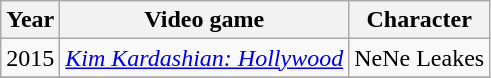<table class="wikitable sortable">
<tr>
<th>Year</th>
<th>Video game</th>
<th>Character</th>
</tr>
<tr>
<td>2015</td>
<td><em><a href='#'>Kim Kardashian: Hollywood</a></em></td>
<td>NeNe Leakes</td>
</tr>
<tr>
</tr>
</table>
